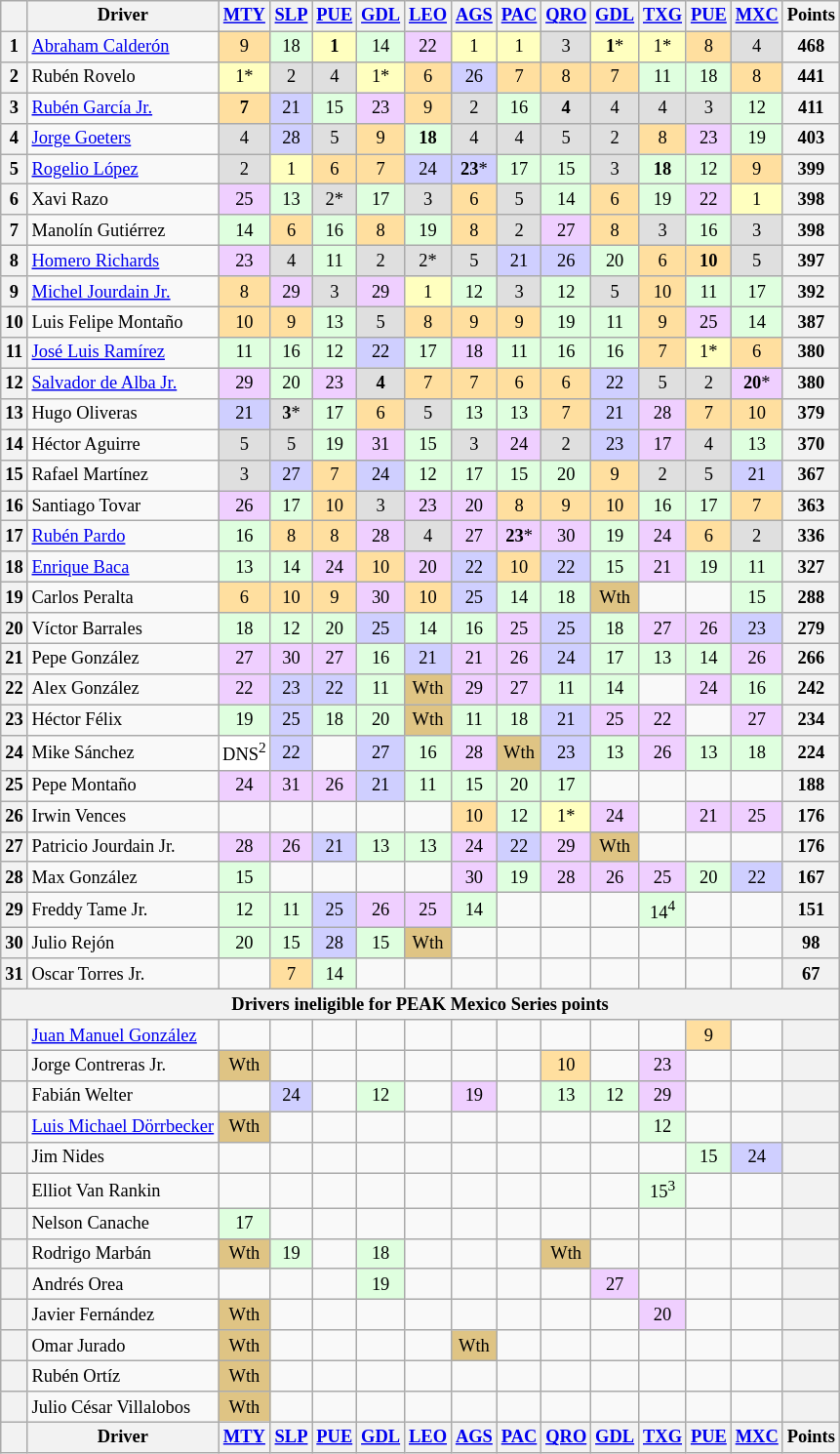<table class="wikitable" style="font-size:77%; text-align:center;">
<tr>
<th></th>
<th>Driver</th>
<th><a href='#'>MTY</a></th>
<th><a href='#'>SLP</a></th>
<th><a href='#'>PUE</a></th>
<th><a href='#'>GDL</a></th>
<th><a href='#'>LEO</a></th>
<th><a href='#'>AGS</a></th>
<th><a href='#'>PAC</a></th>
<th><a href='#'>QRO</a></th>
<th><a href='#'>GDL</a></th>
<th><a href='#'>TXG</a></th>
<th><a href='#'>PUE</a></th>
<th><a href='#'>MXC</a></th>
<th>Points</th>
</tr>
<tr>
<th>1</th>
<td align="left"><a href='#'>Abraham Calderón</a></td>
<td style="background:#FFDF9F;">9</td>
<td style="background:#DFFFDF;">18</td>
<td style="background:#FFFFBF;"><strong>1</strong></td>
<td style="background:#DFFFDF;">14</td>
<td style="background:#EFCFFF;">22</td>
<td style="background:#FFFFBF;">1</td>
<td style="background:#FFFFBF;">1</td>
<td style="background:#DFDFDF;">3</td>
<td style="background:#FFFFBF;"><strong>1</strong>*</td>
<td style="background:#FFFFBF;">1*</td>
<td style="background:#FFDF9F;">8</td>
<td style="background:#DFDFDF;">4</td>
<th>468</th>
</tr>
<tr>
<th>2</th>
<td align="left">Rubén Rovelo</td>
<td style="background:#FFFFBF;">1*</td>
<td style="background:#DFDFDF;">2</td>
<td style="background:#DFDFDF;">4</td>
<td style="background:#FFFFBF;">1*</td>
<td style="background:#FFDF9F;">6</td>
<td style="background:#CFCFFF;">26</td>
<td style="background:#FFDF9F;">7</td>
<td style="background:#FFDF9F;">8</td>
<td style="background:#FFDF9F;">7</td>
<td style="background:#DFFFDF;">11</td>
<td style="background:#DFFFDF;">18</td>
<td style="background:#FFDF9F;">8</td>
<th>441</th>
</tr>
<tr>
<th>3</th>
<td align="left"><a href='#'>Rubén García Jr.</a></td>
<td style="background:#FFDF9F;"><strong>7</strong></td>
<td style="background:#CFCFFF;">21</td>
<td style="background:#DFFFDF;">15</td>
<td style="background:#EFCFFF;">23</td>
<td style="background:#FFDF9F;">9</td>
<td style="background:#DFDFDF;">2</td>
<td style="background:#DFFFDF;">16</td>
<td style="background:#DFDFDF;"><strong>4</strong></td>
<td style="background:#DFDFDF;">4</td>
<td style="background:#DFDFDF;">4</td>
<td style="background:#DFDFDF;">3</td>
<td style="background:#DFFFDF;">12</td>
<th>411</th>
</tr>
<tr>
<th>4</th>
<td align="left"><a href='#'>Jorge Goeters</a></td>
<td style="background:#DFDFDF;">4</td>
<td style="background:#CFCFFF;">28</td>
<td style="background:#DFDFDF;">5</td>
<td style="background:#FFDF9F;">9</td>
<td style="background:#DFFFDF;"><strong>18</strong></td>
<td style="background:#DFDFDF;">4</td>
<td style="background:#DFDFDF;">4</td>
<td style="background:#DFDFDF;">5</td>
<td style="background:#DFDFDF;">2</td>
<td style="background:#FFDF9F;">8</td>
<td style="background:#EFCFFF;">23</td>
<td style="background:#DFFFDF;">19</td>
<th>403</th>
</tr>
<tr>
<th>5</th>
<td align="left"><a href='#'>Rogelio López</a></td>
<td style="background:#DFDFDF;">2</td>
<td style="background:#FFFFBF;">1</td>
<td style="background:#FFDF9F;">6</td>
<td style="background:#FFDF9F;">7</td>
<td style="background:#CFCFFF;">24</td>
<td style="background:#CFCFFF;"><strong>23</strong>*</td>
<td style="background:#DFFFDF;">17</td>
<td style="background:#DFFFDF;">15</td>
<td style="background:#DFDFDF;">3</td>
<td style="background:#DFFFDF;"><strong>18</strong></td>
<td style="background:#DFFFDF;">12</td>
<td style="background:#FFDF9F;">9</td>
<th>399</th>
</tr>
<tr>
<th>6</th>
<td align="left">Xavi Razo</td>
<td style="background:#EFCFFF;">25</td>
<td style="background:#DFFFDF;">13</td>
<td style="background:#DFDFDF;">2*</td>
<td style="background:#DFFFDF;">17</td>
<td style="background:#DFDFDF;">3</td>
<td style="background:#FFDF9F;">6</td>
<td style="background:#DFDFDF;">5</td>
<td style="background:#DFFFDF;">14</td>
<td style="background:#FFDF9F;">6</td>
<td style="background:#DFFFDF;">19</td>
<td style="background:#EFCFFF;">22</td>
<td style="background:#FFFFBF;">1</td>
<th>398</th>
</tr>
<tr>
<th>7</th>
<td align="left">Manolín Gutiérrez</td>
<td style="background:#DFFFDF;">14</td>
<td style="background:#FFDF9F;">6</td>
<td style="background:#DFFFDF;">16</td>
<td style="background:#FFDF9F;">8</td>
<td style="background:#DFFFDF;">19</td>
<td style="background:#FFDF9F;">8</td>
<td style="background:#DFDFDF;">2</td>
<td style="background:#EFCFFF;">27</td>
<td style="background:#FFDF9F;">8</td>
<td style="background:#DFDFDF;">3</td>
<td style="background:#DFFFDF;">16</td>
<td style="background:#DFDFDF;">3</td>
<th>398</th>
</tr>
<tr>
<th>8</th>
<td align="left"><a href='#'>Homero Richards</a></td>
<td style="background:#EFCFFF;">23</td>
<td style="background:#DFDFDF;">4</td>
<td style="background:#DFFFDF;">11</td>
<td style="background:#DFDFDF;">2</td>
<td style="background:#DFDFDF;">2*</td>
<td style="background:#DFDFDF;">5</td>
<td style="background:#CFCFFF;">21</td>
<td style="background:#CFCFFF;">26</td>
<td style="background:#DFFFDF;">20</td>
<td style="background:#FFDF9F;">6</td>
<td style="background:#FFDF9F;"><strong>10</strong></td>
<td style="background:#DFDFDF;">5</td>
<th>397</th>
</tr>
<tr>
<th>9</th>
<td align="left"><a href='#'>Michel Jourdain Jr.</a></td>
<td style="background:#FFDF9F;">8</td>
<td style="background:#EFCFFF;">29</td>
<td style="background:#DFDFDF;">3</td>
<td style="background:#EFCFFF;">29</td>
<td style="background:#FFFFBF;">1</td>
<td style="background:#DFFFDF;">12</td>
<td style="background:#DFDFDF;">3</td>
<td style="background:#DFFFDF;">12</td>
<td style="background:#DFDFDF;">5</td>
<td style="background:#FFDF9F;">10</td>
<td style="background:#DFFFDF;">11</td>
<td style="background:#DFFFDF;">17</td>
<th>392</th>
</tr>
<tr>
<th>10</th>
<td align="left">Luis Felipe Montaño</td>
<td style="background:#FFDF9F;">10</td>
<td style="background:#FFDF9F;">9</td>
<td style="background:#DFFFDF;">13</td>
<td style="background:#DFDFDF;">5</td>
<td style="background:#FFDF9F;">8</td>
<td style="background:#FFDF9F;">9</td>
<td style="background:#FFDF9F;">9</td>
<td style="background:#DFFFDF;">19</td>
<td style="background:#DFFFDF;">11</td>
<td style="background:#FFDF9F;">9</td>
<td style="background:#EFCFFF;">25</td>
<td style="background:#DFFFDF;">14</td>
<th>387</th>
</tr>
<tr>
<th>11</th>
<td align="left"><a href='#'>José Luis Ramírez</a></td>
<td style="background:#DFFFDF;">11</td>
<td style="background:#DFFFDF;">16</td>
<td style="background:#DFFFDF;">12</td>
<td style="background:#CFCFFF;">22</td>
<td style="background:#DFFFDF;">17</td>
<td style="background:#EFCFFF;">18</td>
<td style="background:#DFFFDF;">11</td>
<td style="background:#DFFFDF;">16</td>
<td style="background:#DFFFDF;">16</td>
<td style="background:#FFDF9F;">7</td>
<td style="background:#FFFFBF;">1*</td>
<td style="background:#FFDF9F;">6</td>
<th>380</th>
</tr>
<tr>
<th>12</th>
<td align="left"><a href='#'>Salvador de Alba Jr.</a></td>
<td style="background:#EFCFFF;">29</td>
<td style="background:#DFFFDF;">20</td>
<td style="background:#EFCFFF;">23</td>
<td style="background:#DFDFDF;"><strong>4</strong></td>
<td style="background:#FFDF9F;">7</td>
<td style="background:#FFDF9F;">7</td>
<td style="background:#FFDF9F;">6</td>
<td style="background:#FFDF9F;">6</td>
<td style="background:#CFCFFF;">22</td>
<td style="background:#DFDFDF;">5</td>
<td style="background:#DFDFDF;">2</td>
<td style="background:#EFCFFF;"><strong>20</strong>*</td>
<th>380</th>
</tr>
<tr>
<th>13</th>
<td align="left">Hugo Oliveras</td>
<td style="background:#CFCFFF;">21</td>
<td style="background:#DFDFDF;"><strong>3</strong>*</td>
<td style="background:#DFFFDF;">17</td>
<td style="background:#FFDF9F;">6</td>
<td style="background:#DFDFDF;">5</td>
<td style="background:#DFFFDF;">13</td>
<td style="background:#DFFFDF;">13</td>
<td style="background:#FFDF9F;">7</td>
<td style="background:#CFCFFF;">21</td>
<td style="background:#EFCFFF;">28</td>
<td style="background:#FFDF9F;">7</td>
<td style="background:#FFDF9F;">10</td>
<th>379</th>
</tr>
<tr>
<th>14</th>
<td align="left">Héctor Aguirre</td>
<td style="background:#DFDFDF;">5</td>
<td style="background:#DFDFDF;">5</td>
<td style="background:#DFFFDF;">19</td>
<td style="background:#EFCFFF;">31</td>
<td style="background:#DFFFDF;">15</td>
<td style="background:#DFDFDF;">3</td>
<td style="background:#EFCFFF;">24</td>
<td style="background:#DFDFDF;">2</td>
<td style="background:#CFCFFF;">23</td>
<td style="background:#EFCFFF;">17</td>
<td style="background:#DFDFDF;">4</td>
<td style="background:#DFFFDF;">13</td>
<th>370</th>
</tr>
<tr>
<th>15</th>
<td align="left">Rafael Martínez</td>
<td style="background:#DFDFDF;">3</td>
<td style="background:#CFCFFF;">27</td>
<td style="background:#FFDF9F;">7</td>
<td style="background:#CFCFFF;">24</td>
<td style="background:#DFFFDF;">12</td>
<td style="background:#DFFFDF;">17</td>
<td style="background:#DFFFDF;">15</td>
<td style="background:#DFFFDF;">20</td>
<td style="background:#FFDF9F;">9</td>
<td style="background:#DFDFDF;">2</td>
<td style="background:#DFDFDF;">5</td>
<td style="background:#CFCFFF;">21</td>
<th>367</th>
</tr>
<tr>
<th>16</th>
<td align="left">Santiago Tovar</td>
<td style="background:#EFCFFF;">26</td>
<td style="background:#DFFFDF;">17</td>
<td style="background:#FFDF9F;">10</td>
<td style="background:#DFDFDF;">3</td>
<td style="background:#EFCFFF;">23</td>
<td style="background:#EFCFFF;">20</td>
<td style="background:#FFDF9F;">8</td>
<td style="background:#FFDF9F;">9</td>
<td style="background:#FFDF9F;">10</td>
<td style="background:#DFFFDF;">16</td>
<td style="background:#DFFFDF;">17</td>
<td style="background:#FFDF9F;">7</td>
<th>363</th>
</tr>
<tr>
<th>17</th>
<td align="left"><a href='#'>Rubén Pardo</a></td>
<td style="background:#DFFFDF;">16</td>
<td style="background:#FFDF9F;">8</td>
<td style="background:#FFDF9F;">8</td>
<td style="background:#EFCFFF;">28</td>
<td style="background:#DFDFDF;">4</td>
<td style="background:#EFCFFF;">27</td>
<td style="background:#EFCFFF;"><strong>23</strong>*</td>
<td style="background:#EFCFFF;">30</td>
<td style="background:#DFFFDF;">19</td>
<td style="background:#EFCFFF;">24</td>
<td style="background:#FFDF9F;">6</td>
<td style="background:#DFDFDF;">2</td>
<th>336</th>
</tr>
<tr>
<th>18</th>
<td align="left"><a href='#'>Enrique Baca</a></td>
<td style="background:#DFFFDF;">13</td>
<td style="background:#DFFFDF;">14</td>
<td style="background:#EFCFFF;">24</td>
<td style="background:#FFDF9F;">10</td>
<td style="background:#EFCFFF;">20</td>
<td style="background:#CFCFFF;">22</td>
<td style="background:#FFDF9F;">10</td>
<td style="background:#CFCFFF;">22</td>
<td style="background:#DFFFDF;">15</td>
<td style="background:#EFCFFF;">21</td>
<td style="background:#DFFFDF;">19</td>
<td style="background:#DFFFDF;">11</td>
<th>327</th>
</tr>
<tr>
<th>19</th>
<td align="left">Carlos Peralta</td>
<td style="background:#FFDF9F;">6</td>
<td style="background:#FFDF9F;">10</td>
<td style="background:#FFDF9F;">9</td>
<td style="background:#EFCFFF;">30</td>
<td style="background:#FFDF9F;">10</td>
<td style="background:#CFCFFF;">25</td>
<td style="background:#DFFFDF;">14</td>
<td style="background:#DFFFDF;">18</td>
<td style="background:#DFC484;">Wth</td>
<td></td>
<td></td>
<td style="background:#DFFFDF;">15</td>
<th>288</th>
</tr>
<tr>
<th>20</th>
<td align="left">Víctor Barrales</td>
<td style="background:#DFFFDF;">18</td>
<td style="background:#DFFFDF;">12</td>
<td style="background:#DFFFDF;">20</td>
<td style="background:#CFCFFF;">25</td>
<td style="background:#DFFFDF;">14</td>
<td style="background:#DFFFDF;">16</td>
<td style="background:#EFCFFF;">25</td>
<td style="background:#CFCFFF;">25</td>
<td style="background:#DFFFDF;">18</td>
<td style="background:#EFCFFF;">27</td>
<td style="background:#EFCFFF;">26</td>
<td style="background:#CFCFFF;">23</td>
<th>279</th>
</tr>
<tr>
<th>21</th>
<td align="left">Pepe González</td>
<td style="background:#EFCFFF;">27</td>
<td style="background:#EFCFFF;">30</td>
<td style="background:#EFCFFF;">27</td>
<td style="background:#DFFFDF;">16</td>
<td style="background:#CFCFFF;">21</td>
<td style="background:#EFCFFF;">21</td>
<td style="background:#EFCFFF;">26</td>
<td style="background:#CFCFFF;">24</td>
<td style="background:#DFFFDF;">17</td>
<td style="background:#DFFFDF;">13</td>
<td style="background:#DFFFDF;">14</td>
<td style="background:#EFCFFF;">26</td>
<th>266</th>
</tr>
<tr>
<th>22</th>
<td align="left">Alex González</td>
<td style="background:#EFCFFF;">22</td>
<td style="background:#CFCFFF;">23</td>
<td style="background:#CFCFFF;">22</td>
<td style="background:#DFFFDF;">11</td>
<td style="background:#DFC484;">Wth</td>
<td style="background:#EFCFFF;">29</td>
<td style="background:#EFCFFF;">27</td>
<td style="background:#DFFFDF;">11</td>
<td style="background:#DFFFDF;">14</td>
<td></td>
<td style="background:#EFCFFF;">24</td>
<td style="background:#DFFFDF;">16</td>
<th>242</th>
</tr>
<tr>
<th>23</th>
<td align="left">Héctor Félix</td>
<td style="background:#DFFFDF;">19</td>
<td style="background:#CFCFFF;">25</td>
<td style="background:#DFFFDF;">18</td>
<td style="background:#DFFFDF;">20</td>
<td style="background:#DFC484;">Wth</td>
<td style="background:#DFFFDF;">11</td>
<td style="background:#DFFFDF;">18</td>
<td style="background:#CFCFFF;">21</td>
<td style="background:#EFCFFF;">25</td>
<td style="background:#EFCFFF;">22</td>
<td></td>
<td style="background:#EFCFFF;">27</td>
<th>234</th>
</tr>
<tr>
<th>24</th>
<td align="left">Mike Sánchez</td>
<td style="background:#FFFFFF;">DNS<sup>2</sup></td>
<td style="background:#CFCFFF;">22</td>
<td></td>
<td style="background:#CFCFFF;">27</td>
<td style="background:#DFFFDF;">16</td>
<td style="background:#EFCFFF;">28</td>
<td style="background:#DFC484;">Wth</td>
<td style="background:#CFCFFF;">23</td>
<td style="background:#DFFFDF;">13</td>
<td style="background:#EFCFFF;">26</td>
<td style="background:#DFFFDF;">13</td>
<td style="background:#DFFFDF;">18</td>
<th>224</th>
</tr>
<tr>
<th>25</th>
<td align="left">Pepe Montaño</td>
<td style="background:#EFCFFF;">24</td>
<td style="background:#EFCFFF;">31</td>
<td style="background:#EFCFFF;">26</td>
<td style="background:#CFCFFF;">21</td>
<td style="background:#DFFFDF;">11</td>
<td style="background:#DFFFDF;">15</td>
<td style="background:#DFFFDF;">20</td>
<td style="background:#DFFFDF;">17</td>
<td></td>
<td></td>
<td></td>
<td></td>
<th>188</th>
</tr>
<tr>
<th>26</th>
<td align="left">Irwin Vences</td>
<td></td>
<td></td>
<td></td>
<td></td>
<td></td>
<td style="background:#FFDF9F;">10</td>
<td style="background:#DFFFDF;">12</td>
<td style="background:#FFFFBF;">1*</td>
<td style="background:#EFCFFF;">24</td>
<td></td>
<td style="background:#EFCFFF;">21</td>
<td style="background:#EFCFFF;">25</td>
<th>176</th>
</tr>
<tr>
<th>27</th>
<td align="left">Patricio Jourdain Jr.</td>
<td style="background:#EFCFFF;">28</td>
<td style="background:#EFCFFF;">26</td>
<td style="background:#CFCFFF;">21</td>
<td style="background:#DFFFDF;">13</td>
<td style="background:#DFFFDF;">13</td>
<td style="background:#EFCFFF;">24</td>
<td style="background:#CFCFFF;">22</td>
<td style="background:#EFCFFF;">29</td>
<td style="background:#DFC484;">Wth</td>
<td></td>
<td></td>
<td></td>
<th>176</th>
</tr>
<tr>
<th>28</th>
<td align="left">Max González</td>
<td style="background:#DFFFDF;">15</td>
<td></td>
<td></td>
<td></td>
<td></td>
<td style="background:#EFCFFF;">30</td>
<td style="background:#DFFFDF;">19</td>
<td style="background:#EFCFFF;">28</td>
<td style="background:#EFCFFF;">26</td>
<td style="background:#EFCFFF;">25</td>
<td style="background:#DFFFDF;">20</td>
<td style="background:#CFCFFF;">22</td>
<th>167</th>
</tr>
<tr>
<th>29</th>
<td align="left">Freddy Tame Jr.</td>
<td style="background:#DFFFDF;">12</td>
<td style="background:#DFFFDF;">11</td>
<td style="background:#CFCFFF;">25</td>
<td style="background:#EFCFFF;">26</td>
<td style="background:#EFCFFF;">25</td>
<td style="background:#DFFFDF;">14</td>
<td></td>
<td></td>
<td></td>
<td style="background:#DFFFDF;">14<sup>4</sup></td>
<td></td>
<td></td>
<th>151</th>
</tr>
<tr>
<th>30</th>
<td align="left">Julio Rejón</td>
<td style="background:#DFFFDF;">20</td>
<td style="background:#DFFFDF;">15</td>
<td style="background:#CFCFFF;">28</td>
<td style="background:#DFFFDF;">15</td>
<td style="background:#DFC484;">Wth</td>
<td></td>
<td></td>
<td></td>
<td></td>
<td></td>
<td></td>
<td></td>
<th>98</th>
</tr>
<tr>
<th>31</th>
<td align="left">Oscar Torres Jr.</td>
<td></td>
<td style="background:#FFDF9F;">7</td>
<td style="background:#DFFFDF;">14</td>
<td></td>
<td></td>
<td></td>
<td></td>
<td></td>
<td></td>
<td></td>
<td></td>
<td></td>
<th>67</th>
</tr>
<tr>
<th colspan=15>Drivers ineligible for PEAK Mexico Series points</th>
</tr>
<tr>
<th></th>
<td align="left"><a href='#'>Juan Manuel González</a></td>
<td></td>
<td></td>
<td></td>
<td></td>
<td></td>
<td></td>
<td></td>
<td></td>
<td></td>
<td></td>
<td style="background:#FFDF9F;">9</td>
<td></td>
<th></th>
</tr>
<tr>
<th></th>
<td align="left">Jorge Contreras Jr.</td>
<td style="background:#DFC484;">Wth</td>
<td></td>
<td></td>
<td></td>
<td></td>
<td></td>
<td></td>
<td style="background:#FFDF9F;">10</td>
<td></td>
<td style="background:#EFCFFF;">23</td>
<td></td>
<td></td>
<th></th>
</tr>
<tr>
<th></th>
<td align="left">Fabián Welter</td>
<td></td>
<td style="background:#CFCFFF;">24</td>
<td></td>
<td style="background:#DFFFDF;">12</td>
<td></td>
<td style="background:#EFCFFF;">19</td>
<td></td>
<td style="background:#DFFFDF;">13</td>
<td style="background:#DFFFDF;">12</td>
<td style="background:#EFCFFF;">29</td>
<td></td>
<td></td>
<th></th>
</tr>
<tr>
<th></th>
<td align="left"><a href='#'>Luis Michael Dörrbecker</a></td>
<td style="background:#DFC484;">Wth</td>
<td></td>
<td></td>
<td></td>
<td></td>
<td></td>
<td></td>
<td></td>
<td></td>
<td style="background:#DFFFDF;">12</td>
<td></td>
<td></td>
<th></th>
</tr>
<tr>
<th></th>
<td align="left">Jim Nides</td>
<td></td>
<td></td>
<td></td>
<td></td>
<td></td>
<td></td>
<td></td>
<td></td>
<td></td>
<td></td>
<td style="background:#DFFFDF;">15</td>
<td style="background:#CFCFFF;">24</td>
<th></th>
</tr>
<tr>
<th></th>
<td align="left">Elliot Van Rankin</td>
<td></td>
<td></td>
<td></td>
<td></td>
<td></td>
<td></td>
<td></td>
<td></td>
<td></td>
<td style="background:#DFFFDF;">15<sup>3</sup></td>
<td></td>
<td></td>
<th></th>
</tr>
<tr>
<th></th>
<td align="left">Nelson Canache</td>
<td style="background:#DFFFDF;">17</td>
<td></td>
<td></td>
<td></td>
<td></td>
<td></td>
<td></td>
<td></td>
<td></td>
<td></td>
<td></td>
<td></td>
<th></th>
</tr>
<tr>
<th></th>
<td align="left">Rodrigo Marbán</td>
<td style="background:#DFC484;">Wth</td>
<td style="background:#DFFFDF;">19</td>
<td></td>
<td style="background:#DFFFDF;">18</td>
<td></td>
<td></td>
<td></td>
<td style="background:#DFC484;">Wth</td>
<td></td>
<td></td>
<td></td>
<td></td>
<th></th>
</tr>
<tr>
<th></th>
<td align="left">Andrés Orea</td>
<td></td>
<td></td>
<td></td>
<td style="background:#DFFFDF;">19</td>
<td></td>
<td></td>
<td></td>
<td></td>
<td style="background:#EFCFFF;">27</td>
<td></td>
<td></td>
<td></td>
<th></th>
</tr>
<tr>
<th></th>
<td align="left">Javier Fernández</td>
<td style="background:#DFC484;">Wth</td>
<td></td>
<td></td>
<td></td>
<td></td>
<td></td>
<td></td>
<td></td>
<td></td>
<td style="background:#EFCFFF;">20</td>
<td></td>
<td></td>
<th></th>
</tr>
<tr>
<th></th>
<td align="left">Omar Jurado</td>
<td style="background:#DFC484;">Wth</td>
<td></td>
<td></td>
<td></td>
<td></td>
<td style="background:#DFC484;">Wth</td>
<td></td>
<td></td>
<td></td>
<td></td>
<td></td>
<td></td>
<th></th>
</tr>
<tr>
<th></th>
<td align="left">Rubén Ortíz</td>
<td style="background:#DFC484;">Wth</td>
<td></td>
<td></td>
<td></td>
<td></td>
<td></td>
<td></td>
<td></td>
<td></td>
<td></td>
<td></td>
<td></td>
<th></th>
</tr>
<tr>
<th></th>
<td align="left">Julio César Villalobos</td>
<td style="background:#DFC484;">Wth</td>
<td></td>
<td></td>
<td></td>
<td></td>
<td></td>
<td></td>
<td></td>
<td></td>
<td></td>
<td></td>
<td></td>
<th></th>
</tr>
<tr>
<th></th>
<th>Driver</th>
<th><a href='#'>MTY</a></th>
<th><a href='#'>SLP</a></th>
<th><a href='#'>PUE</a></th>
<th><a href='#'>GDL</a></th>
<th><a href='#'>LEO</a></th>
<th><a href='#'>AGS</a></th>
<th><a href='#'>PAC</a></th>
<th><a href='#'>QRO</a></th>
<th><a href='#'>GDL</a></th>
<th><a href='#'>TXG</a></th>
<th><a href='#'>PUE</a></th>
<th><a href='#'>MXC</a></th>
<th>Points</th>
</tr>
</table>
